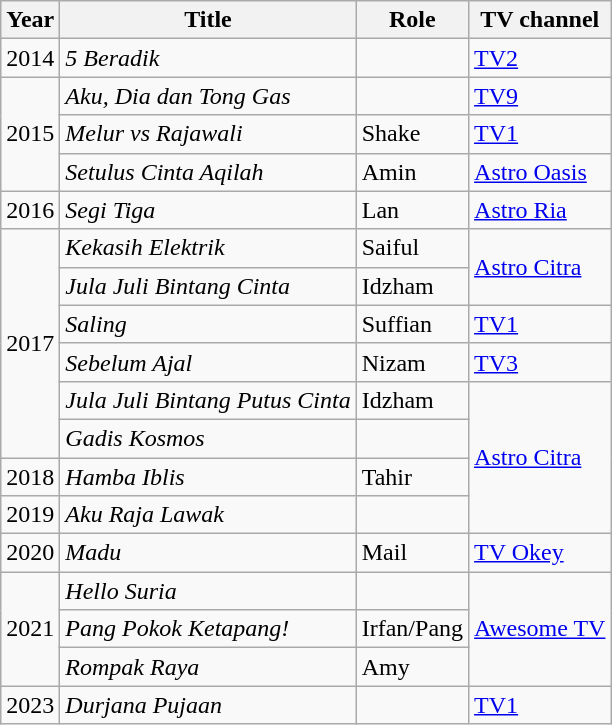<table class="wikitable">
<tr>
<th>Year</th>
<th>Title</th>
<th>Role</th>
<th>TV channel</th>
</tr>
<tr>
<td>2014</td>
<td><em>5 Beradik</em></td>
<td></td>
<td><a href='#'>TV2</a></td>
</tr>
<tr>
<td rowspan="3">2015</td>
<td><em>Aku, Dia dan Tong Gas</em></td>
<td></td>
<td><a href='#'>TV9</a></td>
</tr>
<tr>
<td><em>Melur vs Rajawali</em></td>
<td>Shake</td>
<td><a href='#'>TV1</a></td>
</tr>
<tr>
<td><em>Setulus Cinta Aqilah</em></td>
<td>Amin</td>
<td><a href='#'>Astro Oasis</a></td>
</tr>
<tr>
<td>2016</td>
<td><em>Segi Tiga</em></td>
<td>Lan</td>
<td><a href='#'>Astro Ria</a></td>
</tr>
<tr>
<td rowspan="6">2017</td>
<td><em>Kekasih Elektrik</em></td>
<td>Saiful</td>
<td rowspan="2"><a href='#'>Astro Citra</a></td>
</tr>
<tr>
<td><em>Jula Juli Bintang Cinta</em></td>
<td>Idzham</td>
</tr>
<tr>
<td><em>Saling</em></td>
<td>Suffian</td>
<td><a href='#'>TV1</a></td>
</tr>
<tr>
<td><em>Sebelum Ajal</em></td>
<td>Nizam</td>
<td><a href='#'>TV3</a></td>
</tr>
<tr>
<td><em>Jula Juli Bintang Putus Cinta</em></td>
<td>Idzham</td>
<td rowspan="4"><a href='#'>Astro Citra</a></td>
</tr>
<tr>
<td><em>Gadis Kosmos</em></td>
<td></td>
</tr>
<tr>
<td>2018</td>
<td><em>Hamba Iblis</em></td>
<td>Tahir</td>
</tr>
<tr>
<td>2019</td>
<td><em>Aku Raja Lawak</em></td>
<td></td>
</tr>
<tr>
<td>2020</td>
<td><em>Madu</em></td>
<td>Mail</td>
<td><a href='#'>TV Okey</a></td>
</tr>
<tr>
<td rowspan="3">2021</td>
<td><em>Hello Suria</em></td>
<td></td>
<td rowspan="3"><a href='#'>Awesome TV</a></td>
</tr>
<tr>
<td><em>Pang Pokok Ketapang!</em></td>
<td>Irfan/Pang</td>
</tr>
<tr>
<td><em>Rompak Raya</em></td>
<td>Amy</td>
</tr>
<tr>
<td>2023</td>
<td><em>Durjana Pujaan</em></td>
<td></td>
<td><a href='#'>TV1</a></td>
</tr>
</table>
